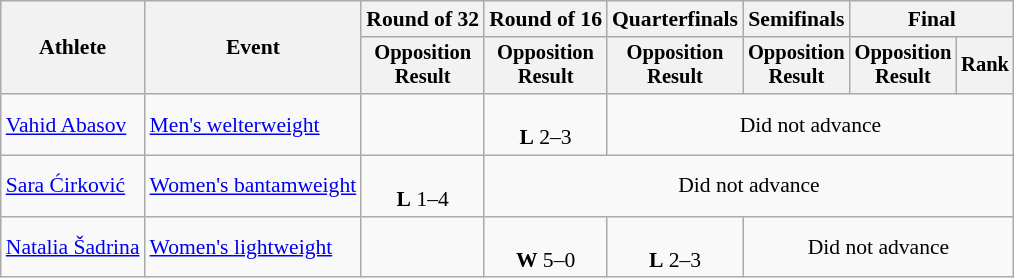<table class="wikitable" style="font-size:90%">
<tr>
<th rowspan="2">Athlete</th>
<th rowspan="2">Event</th>
<th>Round of 32</th>
<th>Round of 16</th>
<th>Quarterfinals</th>
<th>Semifinals</th>
<th colspan=2>Final</th>
</tr>
<tr style="font-size:95%">
<th>Opposition<br>Result</th>
<th>Opposition<br>Result</th>
<th>Opposition<br>Result</th>
<th>Opposition<br>Result</th>
<th>Opposition<br>Result</th>
<th>Rank</th>
</tr>
<tr align=center>
<td align=left><a href='#'>Vahid Abasov</a></td>
<td align=left><a href='#'>Men's welterweight</a></td>
<td></td>
<td><br><strong>L</strong> 2–3</td>
<td colspan=4>Did not advance</td>
</tr>
<tr align=center>
<td align=left><a href='#'>Sara Ćirković</a></td>
<td align=left><a href='#'>Women's bantamweight</a></td>
<td><br><strong>L</strong> 1–4</td>
<td colspan=5>Did not advance</td>
</tr>
<tr align=center>
<td align=left><a href='#'>Natalia Šadrina</a></td>
<td align=left><a href='#'>Women's lightweight</a></td>
<td></td>
<td><br><strong>W</strong> 5–0</td>
<td><br><strong>L</strong> 2–3</td>
<td colspan=3>Did not advance</td>
</tr>
</table>
